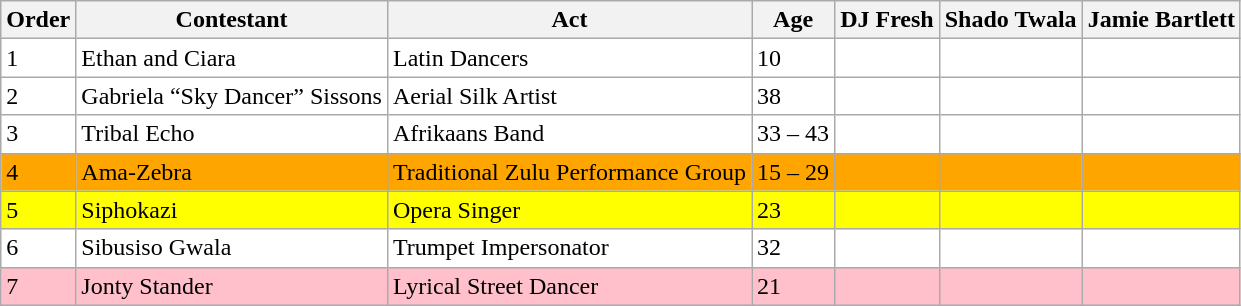<table class="wikitable sortable">
<tr>
<th>Order</th>
<th>Contestant</th>
<th>Act</th>
<th>Age</th>
<th>DJ Fresh</th>
<th>Shado Twala</th>
<th>Jamie Bartlett</th>
</tr>
<tr style="background:white;">
<td>1</td>
<td>Ethan and Ciara</td>
<td>Latin Dancers</td>
<td>10</td>
<td></td>
<td></td>
<td></td>
</tr>
<tr style="background:white;">
<td>2</td>
<td>Gabriela “Sky Dancer” Sissons</td>
<td>Aerial Silk Artist</td>
<td>38</td>
<td></td>
<td></td>
<td></td>
</tr>
<tr style="background:white;">
<td>3</td>
<td>Tribal Echo</td>
<td>Afrikaans Band</td>
<td>33 – 43</td>
<td></td>
<td></td>
<td></td>
</tr>
<tr style="background:orange;">
<td>4</td>
<td>Ama-Zebra </td>
<td>Traditional Zulu Performance Group</td>
<td>15 – 29</td>
<td></td>
<td></td>
<td></td>
</tr>
<tr style="background:yellow;">
<td>5</td>
<td>Siphokazi</td>
<td>Opera Singer</td>
<td>23</td>
<td></td>
<td></td>
<td></td>
</tr>
<tr style="background:white;">
<td>6</td>
<td>Sibusiso Gwala</td>
<td>Trumpet Impersonator</td>
<td>32</td>
<td></td>
<td></td>
<td></td>
</tr>
<tr style="background:pink;">
<td>7</td>
<td>Jonty Stander</td>
<td>Lyrical Street Dancer</td>
<td>21</td>
<td></td>
<td></td>
<td></td>
</tr>
</table>
